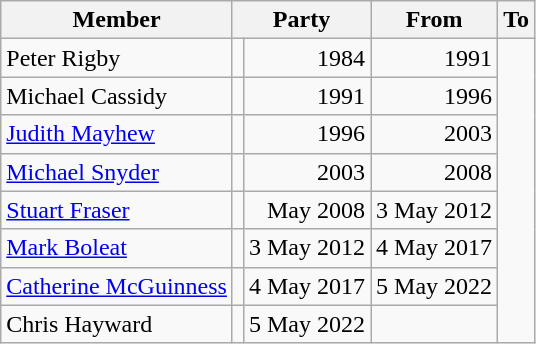<table class=wikitable>
<tr>
<th>Member</th>
<th colspan=2>Party</th>
<th>From</th>
<th>To</th>
</tr>
<tr>
<td>Peter Rigby</td>
<td></td>
<td align=right>1984</td>
<td align=right>1991</td>
</tr>
<tr>
<td>Michael Cassidy</td>
<td></td>
<td align=right>1991</td>
<td align=right>1996</td>
</tr>
<tr>
<td><a href='#'>Judith Mayhew</a></td>
<td></td>
<td align=right>1996</td>
<td align=right>2003</td>
</tr>
<tr>
<td><a href='#'>Michael Snyder</a></td>
<td></td>
<td align=right>2003</td>
<td align=right>2008</td>
</tr>
<tr>
<td><a href='#'>Stuart Fraser</a></td>
<td></td>
<td align=right>May 2008</td>
<td align=right>3 May 2012</td>
</tr>
<tr>
<td><a href='#'>Mark Boleat</a></td>
<td></td>
<td align=right>3 May 2012</td>
<td align=right>4 May 2017</td>
</tr>
<tr>
<td><a href='#'>Catherine McGuinness</a></td>
<td></td>
<td align=right>4 May 2017</td>
<td align=right>5 May 2022</td>
</tr>
<tr>
<td>Chris Hayward</td>
<td></td>
<td align=right>5 May 2022</td>
<td></td>
</tr>
</table>
